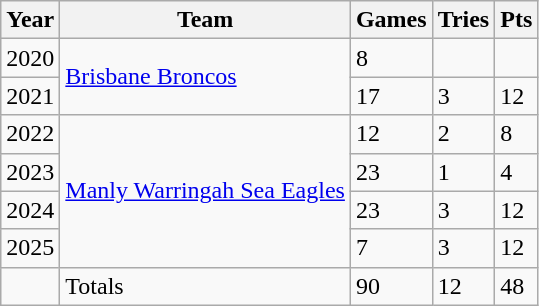<table class="wikitable">
<tr>
<th>Year</th>
<th>Team</th>
<th>Games</th>
<th>Tries</th>
<th>Pts</th>
</tr>
<tr>
<td>2020</td>
<td rowspan="2"> <a href='#'>Brisbane Broncos</a></td>
<td>8</td>
<td></td>
<td></td>
</tr>
<tr>
<td>2021</td>
<td>17</td>
<td>3</td>
<td>12</td>
</tr>
<tr>
<td>2022</td>
<td rowspan="4"> <a href='#'>Manly Warringah Sea Eagles</a></td>
<td>12</td>
<td>2</td>
<td>8</td>
</tr>
<tr>
<td>2023</td>
<td>23</td>
<td>1</td>
<td>4</td>
</tr>
<tr>
<td>2024</td>
<td>23</td>
<td>3</td>
<td>12</td>
</tr>
<tr>
<td>2025</td>
<td>7</td>
<td>3</td>
<td>12</td>
</tr>
<tr>
<td></td>
<td>Totals</td>
<td>90</td>
<td>12</td>
<td>48</td>
</tr>
</table>
